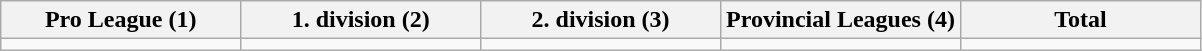<table class="wikitable">
<tr>
<th width="20%">Pro League (1)</th>
<th width="20%">1. division (2)</th>
<th width="20%">2. division (3)</th>
<th width="20%">Provincial Leagues (4)</th>
<th width="20%">Total</th>
</tr>
<tr>
<td></td>
<td></td>
<td></td>
<td></td>
<td></td>
</tr>
</table>
